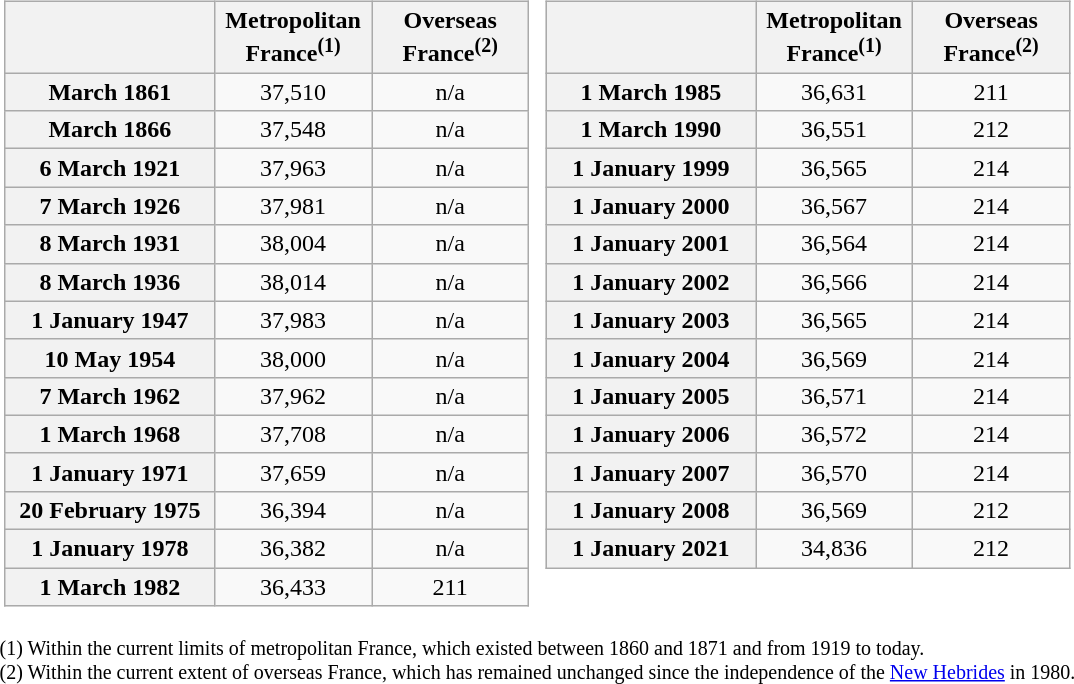<table style="margin-auto">
<tr>
<td valign=top><br><table class="wikitable" style="width:350px; margin:auto;">
<tr>
<th style="width:40%;"></th>
<th style="width:30%;">Metropolitan France<sup>(1)</sup></th>
<th style="width:30%;">Overseas France<sup>(2)</sup></th>
</tr>
<tr>
<th>March 1861</th>
<td align=center>37,510</td>
<td align=center>n/a</td>
</tr>
<tr>
<th>March 1866</th>
<td align=center>37,548</td>
<td align=center>n/a</td>
</tr>
<tr>
<th>6 March 1921</th>
<td align=center>37,963</td>
<td align=center>n/a</td>
</tr>
<tr>
<th>7 March 1926</th>
<td align=center>37,981</td>
<td align=center>n/a</td>
</tr>
<tr>
<th>8 March 1931</th>
<td align=center>38,004</td>
<td align=center>n/a</td>
</tr>
<tr>
<th>8 March 1936</th>
<td align=center>38,014</td>
<td align=center>n/a</td>
</tr>
<tr>
<th>1 January 1947</th>
<td align=center>37,983</td>
<td align=center>n/a</td>
</tr>
<tr>
<th>10 May 1954</th>
<td align=center>38,000</td>
<td align=center>n/a</td>
</tr>
<tr>
<th>7 March 1962</th>
<td align=center>37,962</td>
<td align=center>n/a</td>
</tr>
<tr>
<th>1 March 1968</th>
<td align=center>37,708</td>
<td align=center>n/a</td>
</tr>
<tr>
<th>1 January 1971</th>
<td align=center>37,659</td>
<td align=center>n/a</td>
</tr>
<tr>
<th>20 February 1975</th>
<td align=center>36,394</td>
<td align=center>n/a</td>
</tr>
<tr>
<th>1 January 1978</th>
<td align=center>36,382</td>
<td align=center>n/a</td>
</tr>
<tr>
<th>1 March 1982</th>
<td align=center>36,433</td>
<td align=center>211</td>
</tr>
</table>
</td>
<td valign=top><br><table class="wikitable" style="width:350px; margin:auto;">
<tr>
<th style="width:40%;"></th>
<th style="width:30%;">Metropolitan France<sup>(1)</sup></th>
<th style="width:30%;">Overseas France<sup>(2)</sup></th>
</tr>
<tr>
<th>1 March 1985</th>
<td align=center>36,631</td>
<td align=center>211</td>
</tr>
<tr>
<th>1 March 1990</th>
<td align=center>36,551</td>
<td align=center>212</td>
</tr>
<tr>
<th>1 January 1999</th>
<td align=center>36,565</td>
<td align=center>214</td>
</tr>
<tr>
<th>1 January 2000</th>
<td align=center>36,567</td>
<td align=center>214</td>
</tr>
<tr>
<th>1 January 2001</th>
<td align=center>36,564</td>
<td align=center>214</td>
</tr>
<tr>
<th>1 January 2002</th>
<td align=center>36,566</td>
<td align=center>214</td>
</tr>
<tr>
<th>1 January 2003</th>
<td align=center>36,565</td>
<td align=center>214</td>
</tr>
<tr>
<th>1 January 2004</th>
<td align=center>36,569</td>
<td align=center>214</td>
</tr>
<tr>
<th>1 January 2005</th>
<td align=center>36,571</td>
<td align=center>214</td>
</tr>
<tr>
<th>1 January 2006</th>
<td align=center>36,572</td>
<td align=center>214</td>
</tr>
<tr>
<th>1 January 2007</th>
<td align=center>36,570</td>
<td align=center>214</td>
</tr>
<tr>
<th>1 January 2008</th>
<td align=center>36,569</td>
<td align=center>212</td>
</tr>
<tr>
<th>1 January 2021</th>
<td align=center>34,836</td>
<td align=center>212</td>
</tr>
</table>
</td>
</tr>
<tr>
<td colspan=2 style="vertical-align:top; font-size:smaller"><br>(1) Within the current limits of metropolitan France, which existed between 1860 and 1871 and from 1919 to today.<br>(2) Within the current extent of overseas France, which has remained unchanged since the independence of the <a href='#'>New Hebrides</a> in 1980.</td>
</tr>
</table>
